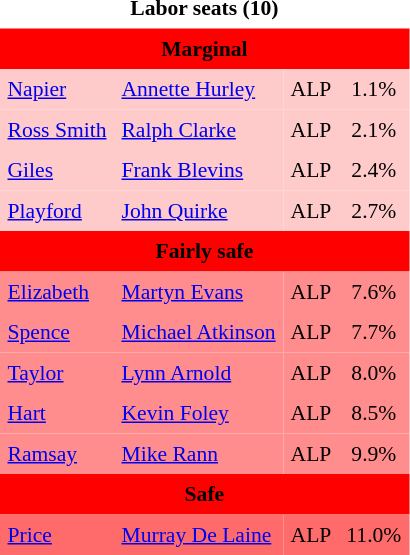<table class="toccolours" align="left" cellpadding="5" cellspacing="0" style="margin-right: .5em; margin-top: .4em;font-size: 90%;">
<tr>
<td COLSPAN=4 align="center"><strong>Labor seats (10)</strong></td>
</tr>
<tr>
<td colspan="4"  style="text-align:center; background:red;"><span><strong>Marginal</strong></span></td>
</tr>
<tr>
<td align="left" bgcolor="FFCACA"><a href='#'>Napier</a></td>
<td align="left" bgcolor="FFCACA"><a href='#'>Annette Hurley</a></td>
<td align="left" bgcolor="FFCACA">ALP</td>
<td align="center" bgcolor="FFCACA">1.1%</td>
</tr>
<tr>
<td align="left" bgcolor="FFCACA"><a href='#'>Ross Smith</a></td>
<td align="left" bgcolor="FFCACA"><a href='#'>Ralph Clarke</a></td>
<td align="left" bgcolor="FFCACA">ALP</td>
<td align="center" bgcolor="FFCACA">2.1%</td>
</tr>
<tr>
<td align="left" bgcolor="FFCACA"><a href='#'>Giles</a></td>
<td align="left" bgcolor="FFCACA"><a href='#'>Frank Blevins</a></td>
<td align="left" bgcolor="FFCACA">ALP</td>
<td align="center" bgcolor="FFCACA">2.4%</td>
</tr>
<tr>
<td align="left" bgcolor="FFCACA"><a href='#'>Playford</a></td>
<td align="left" bgcolor="FFCACA"><a href='#'>John Quirke</a></td>
<td align="left" bgcolor="FFCACA">ALP</td>
<td align="center" bgcolor="FFCACA">2.7%</td>
</tr>
<tr>
<td colspan="4"  style="text-align:center; background:red;"><span><strong>Fairly safe</strong></span></td>
</tr>
<tr>
<td align="left" bgcolor="FF8D8D"><a href='#'>Elizabeth</a></td>
<td align="left" bgcolor="FF8D8D"><a href='#'>Martyn Evans</a></td>
<td align="left" bgcolor="FF8D8D">ALP</td>
<td align="center" bgcolor="FF8D8D">7.6%</td>
</tr>
<tr>
<td align="left" bgcolor="FF8D8D"><a href='#'>Spence</a></td>
<td align="left" bgcolor="FF8D8D"><a href='#'>Michael Atkinson</a></td>
<td align="left" bgcolor="FF8D8D">ALP</td>
<td align="center" bgcolor="FF8D8D">7.7%</td>
</tr>
<tr>
<td align="left" bgcolor="FF8D8D"><a href='#'>Taylor</a></td>
<td align="left" bgcolor="FF8D8D"><a href='#'>Lynn Arnold</a></td>
<td align="left" bgcolor="FF8D8D">ALP</td>
<td align="center" bgcolor="FF8D8D">8.0%</td>
</tr>
<tr>
<td align="left" bgcolor="FF8D8D"><a href='#'>Hart</a></td>
<td align="left" bgcolor="FF8D8D"><a href='#'>Kevin Foley</a></td>
<td align="left" bgcolor="FF8D8D">ALP</td>
<td align="center" bgcolor="FF8D8D">8.5%</td>
</tr>
<tr>
<td align="left" bgcolor="FF8D8D"><a href='#'>Ramsay</a></td>
<td align="left" bgcolor="FF8D8D"><a href='#'>Mike Rann</a></td>
<td align="left" bgcolor="FF8D8D">ALP</td>
<td align="center" bgcolor="FF8D8D">9.9%</td>
</tr>
<tr>
<td colspan="4"  style="text-align:center; background:red;"><span><strong>Safe</strong></span></td>
</tr>
<tr>
<td align="left" bgcolor="FF6B6B"><a href='#'>Price</a></td>
<td align="left" bgcolor="FF6B6B"><a href='#'>Murray De Laine</a></td>
<td align="left" bgcolor="FF6B6B">ALP</td>
<td align="center" bgcolor="FF6B6B">11.0%</td>
</tr>
<tr>
</tr>
</table>
